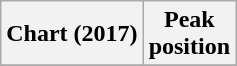<table class="wikitable sortable plainrowheaders" style="text-align:center">
<tr>
<th scope="col">Chart (2017)</th>
<th scope="col">Peak<br>position</th>
</tr>
<tr>
</tr>
</table>
